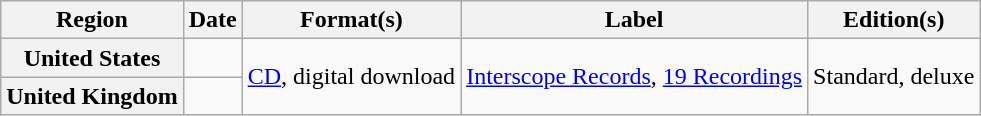<table class="wikitable plainrowheaders">
<tr>
<th scope="col">Region</th>
<th>Date</th>
<th>Format(s)</th>
<th>Label</th>
<th>Edition(s)</th>
</tr>
<tr>
<th scope="row">United States</th>
<td></td>
<td rowspan=2><a href='#'>CD</a>, digital download</td>
<td rowspan=2><a href='#'>Interscope Records</a>, <a href='#'>19 Recordings</a></td>
<td rowspan=2>Standard, deluxe</td>
</tr>
<tr>
<th scope="row">United Kingdom</th>
<td></td>
</tr>
</table>
